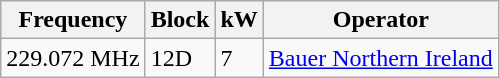<table class="wikitable sortable">
<tr>
<th>Frequency</th>
<th>Block</th>
<th>kW</th>
<th>Operator</th>
</tr>
<tr>
<td>229.072 MHz</td>
<td>12D</td>
<td>7</td>
<td><a href='#'>Bauer Northern Ireland</a></td>
</tr>
</table>
